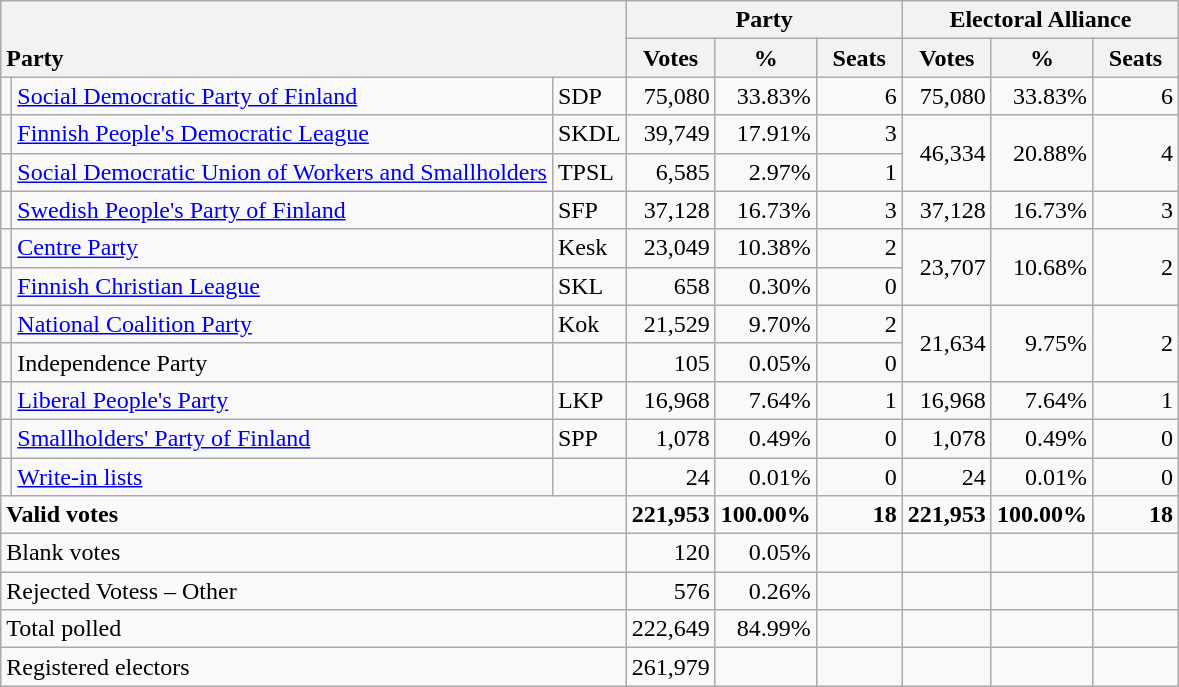<table class="wikitable" border="1" style="text-align:right;">
<tr>
<th style="text-align:left;" valign=bottom rowspan=2 colspan=3>Party</th>
<th colspan=3>Party</th>
<th colspan=3>Electoral Alliance</th>
</tr>
<tr>
<th align=center valign=bottom width="50">Votes</th>
<th align=center valign=bottom width="50">%</th>
<th align=center valign=bottom width="50">Seats</th>
<th align=center valign=bottom width="50">Votes</th>
<th align=center valign=bottom width="50">%</th>
<th align=center valign=bottom width="50">Seats</th>
</tr>
<tr>
<td></td>
<td align=left style="white-space: nowrap;"><a href='#'>Social Democratic Party of Finland</a></td>
<td align=left>SDP</td>
<td>75,080</td>
<td>33.83%</td>
<td>6</td>
<td>75,080</td>
<td>33.83%</td>
<td>6</td>
</tr>
<tr>
<td></td>
<td align=left><a href='#'>Finnish People's Democratic League</a></td>
<td align=left>SKDL</td>
<td>39,749</td>
<td>17.91%</td>
<td>3</td>
<td rowspan=2>46,334</td>
<td rowspan=2>20.88%</td>
<td rowspan=2>4</td>
</tr>
<tr>
<td></td>
<td align=left><a href='#'>Social Democratic Union of Workers and Smallholders</a></td>
<td align=left>TPSL</td>
<td>6,585</td>
<td>2.97%</td>
<td>1</td>
</tr>
<tr>
<td></td>
<td align=left><a href='#'>Swedish People's Party of Finland</a></td>
<td align=left>SFP</td>
<td>37,128</td>
<td>16.73%</td>
<td>3</td>
<td>37,128</td>
<td>16.73%</td>
<td>3</td>
</tr>
<tr>
<td></td>
<td align=left><a href='#'>Centre Party</a></td>
<td align=left>Kesk</td>
<td>23,049</td>
<td>10.38%</td>
<td>2</td>
<td rowspan=2>23,707</td>
<td rowspan=2>10.68%</td>
<td rowspan=2>2</td>
</tr>
<tr>
<td></td>
<td align=left><a href='#'>Finnish Christian League</a></td>
<td align=left>SKL</td>
<td>658</td>
<td>0.30%</td>
<td>0</td>
</tr>
<tr>
<td></td>
<td align=left><a href='#'>National Coalition Party</a></td>
<td align=left>Kok</td>
<td>21,529</td>
<td>9.70%</td>
<td>2</td>
<td rowspan=2>21,634</td>
<td rowspan=2>9.75%</td>
<td rowspan=2>2</td>
</tr>
<tr>
<td></td>
<td align=left>Independence Party</td>
<td align=left></td>
<td>105</td>
<td>0.05%</td>
<td>0</td>
</tr>
<tr>
<td></td>
<td align=left><a href='#'>Liberal People's Party</a></td>
<td align=left>LKP</td>
<td>16,968</td>
<td>7.64%</td>
<td>1</td>
<td>16,968</td>
<td>7.64%</td>
<td>1</td>
</tr>
<tr>
<td></td>
<td align=left><a href='#'>Smallholders' Party of Finland</a></td>
<td align=left>SPP</td>
<td>1,078</td>
<td>0.49%</td>
<td>0</td>
<td>1,078</td>
<td>0.49%</td>
<td>0</td>
</tr>
<tr>
<td></td>
<td align=left><a href='#'>Write-in lists</a></td>
<td align=left></td>
<td>24</td>
<td>0.01%</td>
<td>0</td>
<td>24</td>
<td>0.01%</td>
<td>0</td>
</tr>
<tr style="font-weight:bold">
<td align=left colspan=3>Valid votes</td>
<td>221,953</td>
<td>100.00%</td>
<td>18</td>
<td>221,953</td>
<td>100.00%</td>
<td>18</td>
</tr>
<tr>
<td align=left colspan=3>Blank votes</td>
<td>120</td>
<td>0.05%</td>
<td></td>
<td></td>
<td></td>
<td></td>
</tr>
<tr>
<td align=left colspan=3>Rejected Votess – Other</td>
<td>576</td>
<td>0.26%</td>
<td></td>
<td></td>
<td></td>
<td></td>
</tr>
<tr>
<td align=left colspan=3>Total polled</td>
<td>222,649</td>
<td>84.99%</td>
<td></td>
<td></td>
<td></td>
<td></td>
</tr>
<tr>
<td align=left colspan=3>Registered electors</td>
<td>261,979</td>
<td></td>
<td></td>
<td></td>
<td></td>
<td></td>
</tr>
</table>
